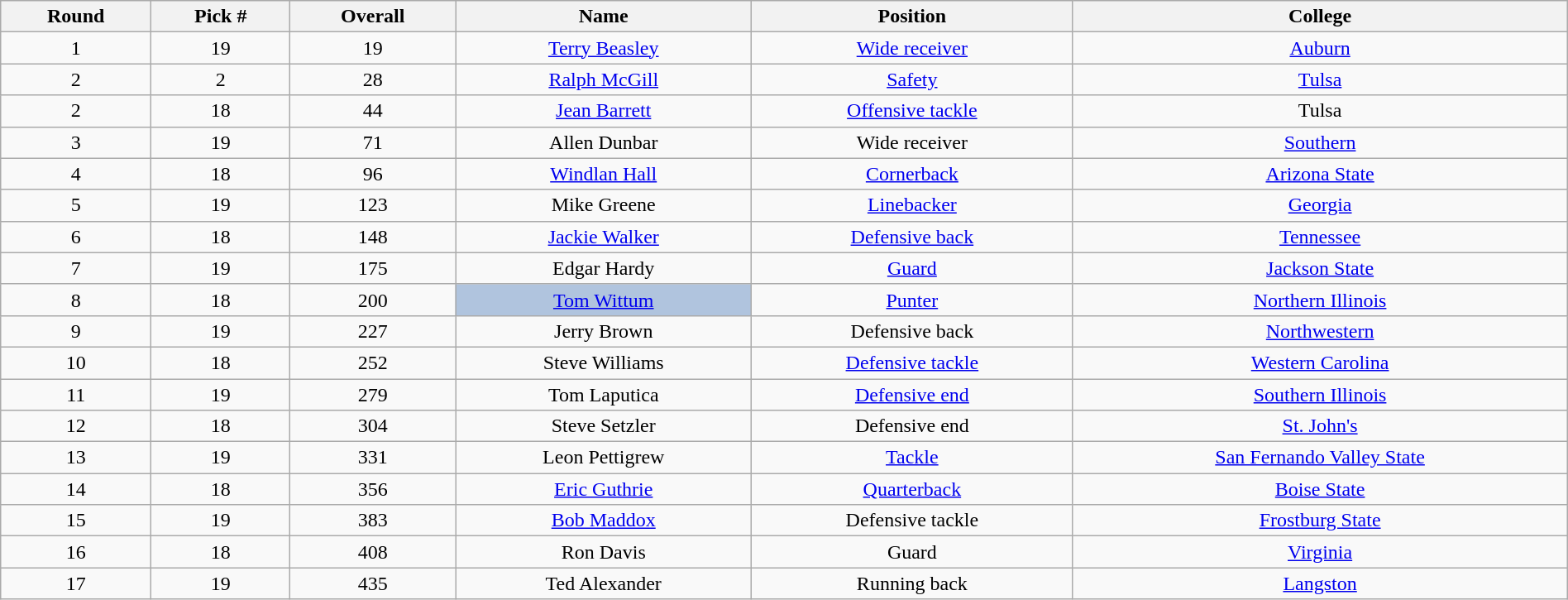<table class="wikitable sortable sortable" style="width: 100%; text-align:center">
<tr>
<th>Round</th>
<th>Pick #</th>
<th>Overall</th>
<th>Name</th>
<th>Position</th>
<th>College</th>
</tr>
<tr>
<td>1</td>
<td>19</td>
<td>19</td>
<td><a href='#'>Terry Beasley</a></td>
<td><a href='#'>Wide receiver</a></td>
<td><a href='#'>Auburn</a></td>
</tr>
<tr>
<td>2</td>
<td>2</td>
<td>28</td>
<td><a href='#'>Ralph McGill</a></td>
<td><a href='#'>Safety</a></td>
<td><a href='#'>Tulsa</a></td>
</tr>
<tr>
<td>2</td>
<td>18</td>
<td>44</td>
<td><a href='#'>Jean Barrett</a></td>
<td><a href='#'>Offensive tackle</a></td>
<td>Tulsa</td>
</tr>
<tr>
<td>3</td>
<td>19</td>
<td>71</td>
<td>Allen Dunbar</td>
<td>Wide receiver</td>
<td><a href='#'>Southern</a></td>
</tr>
<tr>
<td>4</td>
<td>18</td>
<td>96</td>
<td><a href='#'>Windlan Hall</a></td>
<td><a href='#'>Cornerback</a></td>
<td><a href='#'>Arizona State</a></td>
</tr>
<tr>
<td>5</td>
<td>19</td>
<td>123</td>
<td>Mike Greene</td>
<td><a href='#'>Linebacker</a></td>
<td><a href='#'>Georgia</a></td>
</tr>
<tr>
<td>6</td>
<td>18</td>
<td>148</td>
<td><a href='#'>Jackie Walker</a></td>
<td><a href='#'>Defensive back</a></td>
<td><a href='#'>Tennessee</a></td>
</tr>
<tr>
<td>7</td>
<td>19</td>
<td>175</td>
<td>Edgar Hardy</td>
<td><a href='#'>Guard</a></td>
<td><a href='#'>Jackson State</a></td>
</tr>
<tr>
<td>8</td>
<td>18</td>
<td>200</td>
<td bgcolor=lightsteelblue><a href='#'>Tom Wittum</a></td>
<td><a href='#'>Punter</a></td>
<td><a href='#'>Northern Illinois</a></td>
</tr>
<tr>
<td>9</td>
<td>19</td>
<td>227</td>
<td>Jerry Brown</td>
<td>Defensive back</td>
<td><a href='#'>Northwestern</a></td>
</tr>
<tr>
<td>10</td>
<td>18</td>
<td>252</td>
<td>Steve Williams</td>
<td><a href='#'>Defensive tackle</a></td>
<td><a href='#'>Western Carolina</a></td>
</tr>
<tr>
<td>11</td>
<td>19</td>
<td>279</td>
<td>Tom Laputica</td>
<td><a href='#'>Defensive end</a></td>
<td><a href='#'>Southern Illinois</a></td>
</tr>
<tr>
<td>12</td>
<td>18</td>
<td>304</td>
<td>Steve Setzler</td>
<td>Defensive end</td>
<td><a href='#'>St. John's</a></td>
</tr>
<tr>
<td>13</td>
<td>19</td>
<td>331</td>
<td>Leon Pettigrew</td>
<td><a href='#'>Tackle</a></td>
<td><a href='#'>San Fernando Valley State</a></td>
</tr>
<tr>
<td>14</td>
<td>18</td>
<td>356</td>
<td><a href='#'>Eric Guthrie</a></td>
<td><a href='#'>Quarterback</a></td>
<td><a href='#'>Boise State</a></td>
</tr>
<tr>
<td>15</td>
<td>19</td>
<td>383</td>
<td><a href='#'>Bob Maddox</a></td>
<td>Defensive tackle</td>
<td><a href='#'>Frostburg State</a></td>
</tr>
<tr>
<td>16</td>
<td>18</td>
<td>408</td>
<td>Ron Davis</td>
<td>Guard</td>
<td><a href='#'>Virginia</a></td>
</tr>
<tr>
<td>17</td>
<td>19</td>
<td>435</td>
<td>Ted Alexander</td>
<td>Running back</td>
<td><a href='#'>Langston</a></td>
</tr>
</table>
